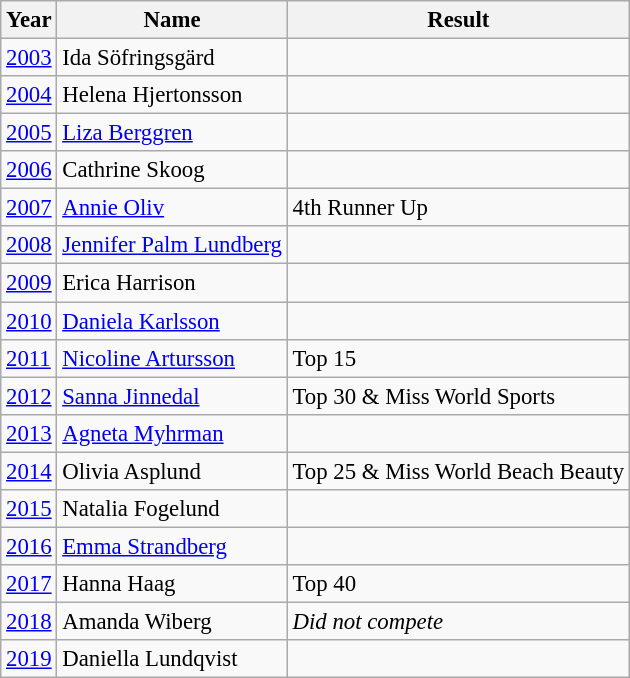<table class="wikitable" style="font-size:95%;">
<tr>
<th>Year</th>
<th>Name</th>
<th>Result</th>
</tr>
<tr>
<td><a href='#'>2003</a></td>
<td>Ida Söfringsgärd</td>
<td></td>
</tr>
<tr>
<td><a href='#'>2004</a></td>
<td>Helena Hjertonsson</td>
<td></td>
</tr>
<tr>
<td><a href='#'>2005</a></td>
<td><a href='#'>Liza Berggren</a></td>
<td></td>
</tr>
<tr>
<td><a href='#'>2006</a></td>
<td>Cathrine Skoog</td>
<td></td>
</tr>
<tr>
<td><a href='#'>2007</a></td>
<td><a href='#'>Annie Oliv</a></td>
<td>4th Runner Up</td>
</tr>
<tr>
<td><a href='#'>2008</a></td>
<td><a href='#'>Jennifer Palm Lundberg</a></td>
<td></td>
</tr>
<tr>
<td><a href='#'>2009</a></td>
<td>Erica Harrison</td>
<td></td>
</tr>
<tr>
<td><a href='#'>2010</a></td>
<td><a href='#'>Daniela Karlsson</a></td>
<td></td>
</tr>
<tr>
<td><a href='#'>2011</a></td>
<td><a href='#'>Nicoline Artursson</a></td>
<td>Top 15</td>
</tr>
<tr>
<td><a href='#'>2012</a></td>
<td><a href='#'>Sanna Jinnedal</a></td>
<td>Top 30 & Miss World Sports</td>
</tr>
<tr>
<td><a href='#'>2013</a></td>
<td><a href='#'>Agneta Myhrman</a></td>
<td></td>
</tr>
<tr>
<td><a href='#'>2014</a></td>
<td>Olivia Asplund</td>
<td>Top 25 & Miss World Beach Beauty</td>
</tr>
<tr>
<td><a href='#'>2015</a></td>
<td>Natalia Fogelund</td>
<td></td>
</tr>
<tr>
<td><a href='#'>2016</a></td>
<td><a href='#'>Emma Strandberg</a></td>
<td></td>
</tr>
<tr>
<td><a href='#'>2017</a></td>
<td>Hanna Haag</td>
<td>Top 40</td>
</tr>
<tr>
<td><a href='#'>2018</a></td>
<td>Amanda Wiberg</td>
<td><em>Did not compete</em></td>
</tr>
<tr>
<td><a href='#'>2019</a></td>
<td>Daniella Lundqvist</td>
<td></td>
</tr>
</table>
